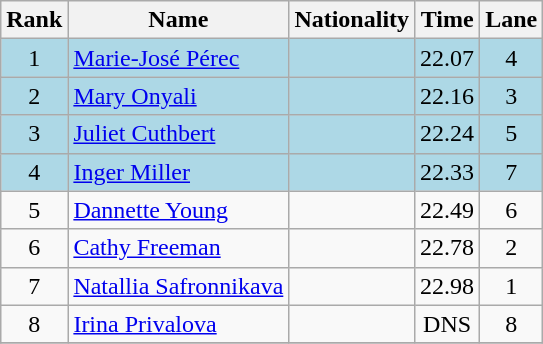<table class="wikitable sortable" style="text-align:center">
<tr>
<th>Rank</th>
<th>Name</th>
<th>Nationality</th>
<th>Time</th>
<th>Lane</th>
</tr>
<tr bgcolor=lightblue>
<td>1</td>
<td align=left><a href='#'>Marie-José Pérec</a></td>
<td align=left></td>
<td>22.07</td>
<td>4</td>
</tr>
<tr bgcolor=lightblue>
<td>2</td>
<td align=left><a href='#'>Mary Onyali</a></td>
<td align=left></td>
<td>22.16</td>
<td>3</td>
</tr>
<tr bgcolor=lightblue>
<td>3</td>
<td align=left><a href='#'>Juliet Cuthbert</a></td>
<td align=left></td>
<td>22.24</td>
<td>5</td>
</tr>
<tr bgcolor=lightblue>
<td>4</td>
<td align=left><a href='#'>Inger Miller</a></td>
<td align=left></td>
<td>22.33</td>
<td>7</td>
</tr>
<tr>
<td>5</td>
<td align=left><a href='#'>Dannette Young</a></td>
<td align=left></td>
<td>22.49</td>
<td>6</td>
</tr>
<tr>
<td>6</td>
<td align=left><a href='#'>Cathy Freeman</a></td>
<td align=left></td>
<td>22.78</td>
<td>2</td>
</tr>
<tr>
<td>7</td>
<td align=left><a href='#'>Natallia Safronnikava</a></td>
<td align=left></td>
<td>22.98</td>
<td>1</td>
</tr>
<tr>
<td>8</td>
<td align=left><a href='#'>Irina Privalova</a></td>
<td align=left></td>
<td>DNS</td>
<td>8</td>
</tr>
<tr>
</tr>
</table>
